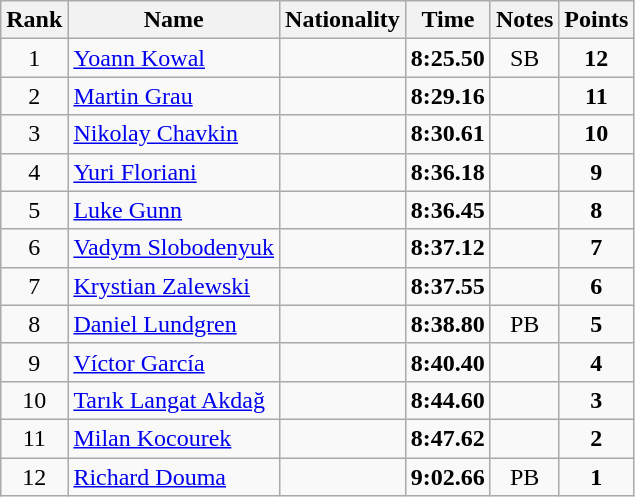<table class="wikitable sortable" style="text-align:center">
<tr>
<th>Rank</th>
<th>Name</th>
<th>Nationality</th>
<th>Time</th>
<th>Notes</th>
<th>Points</th>
</tr>
<tr>
<td>1</td>
<td align=left><a href='#'>Yoann Kowal</a></td>
<td align=left></td>
<td><strong>8:25.50</strong></td>
<td>SB</td>
<td><strong>12</strong></td>
</tr>
<tr>
<td>2</td>
<td align=left><a href='#'>Martin Grau</a></td>
<td align=left></td>
<td><strong>8:29.16</strong></td>
<td></td>
<td><strong>11</strong></td>
</tr>
<tr>
<td>3</td>
<td align=left><a href='#'>Nikolay Chavkin</a></td>
<td align=left></td>
<td><strong>8:30.61</strong></td>
<td></td>
<td><strong>10</strong></td>
</tr>
<tr>
<td>4</td>
<td align=left><a href='#'>Yuri Floriani</a></td>
<td align=left></td>
<td><strong>8:36.18</strong></td>
<td></td>
<td><strong>9</strong></td>
</tr>
<tr>
<td>5</td>
<td align=left><a href='#'>Luke Gunn</a></td>
<td align=left></td>
<td><strong>8:36.45</strong></td>
<td></td>
<td><strong>8</strong></td>
</tr>
<tr>
<td>6</td>
<td align=left><a href='#'>Vadym Slobodenyuk</a></td>
<td align=left></td>
<td><strong>8:37.12</strong></td>
<td></td>
<td><strong>7</strong></td>
</tr>
<tr>
<td>7</td>
<td align=left><a href='#'>Krystian Zalewski</a></td>
<td align=left></td>
<td><strong>8:37.55</strong></td>
<td></td>
<td><strong>6</strong></td>
</tr>
<tr>
<td>8</td>
<td align=left><a href='#'>Daniel Lundgren</a></td>
<td align=left></td>
<td><strong>8:38.80</strong></td>
<td>PB</td>
<td><strong>5</strong></td>
</tr>
<tr>
<td>9</td>
<td align=left><a href='#'>Víctor García</a></td>
<td align=left></td>
<td><strong>8:40.40</strong></td>
<td></td>
<td><strong>4</strong></td>
</tr>
<tr>
<td>10</td>
<td align=left><a href='#'>Tarık Langat Akdağ</a></td>
<td align=left></td>
<td><strong>8:44.60</strong></td>
<td></td>
<td><strong>3</strong></td>
</tr>
<tr>
<td>11</td>
<td align=left><a href='#'>Milan Kocourek</a></td>
<td align=left></td>
<td><strong>8:47.62</strong></td>
<td></td>
<td><strong>2</strong></td>
</tr>
<tr>
<td>12</td>
<td align=left><a href='#'>Richard Douma</a></td>
<td align=left></td>
<td><strong>9:02.66</strong></td>
<td>PB</td>
<td><strong>1</strong></td>
</tr>
</table>
